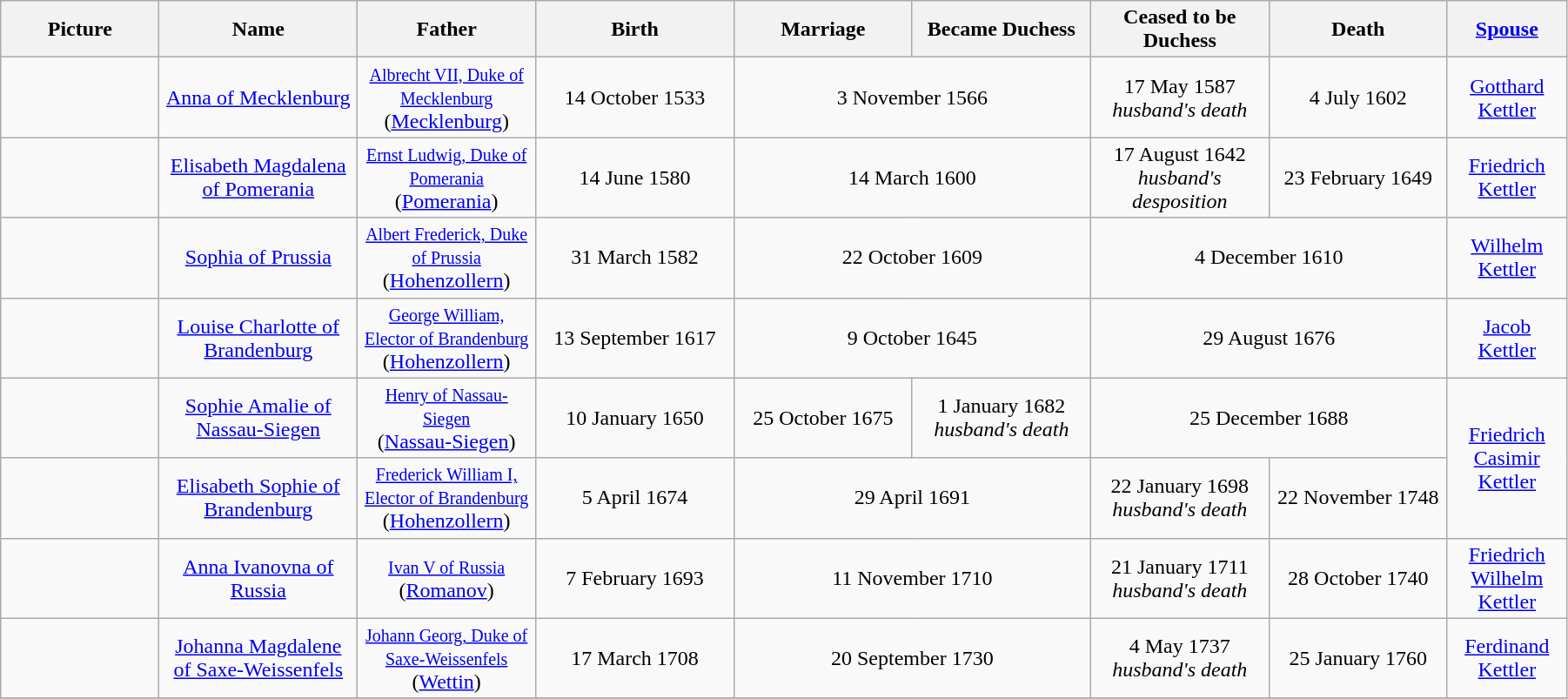<table width=95% class="wikitable">
<tr>
<th width = "8%">Picture</th>
<th width = "10%">Name</th>
<th width = "9%">Father</th>
<th width = "10%">Birth</th>
<th width = "9%">Marriage</th>
<th width = "9%">Became Duchess</th>
<th width = "9%">Ceased to be Duchess</th>
<th width = "9%">Death</th>
<th width = "6%"><a href='#'>Spouse</a></th>
</tr>
<tr>
<td align="center"></td>
<td align="center"><a href='#'>Anna of Mecklenburg</a></td>
<td align="center"><small><a href='#'>Albrecht VII, Duke of Mecklenburg</a></small><br>(<a href='#'>Mecklenburg</a>)</td>
<td align="center">14 October 1533</td>
<td align="center" colspan="2">3 November 1566</td>
<td align="center">17 May 1587<br><em>husband's death</em></td>
<td align="center">4 July 1602</td>
<td align="center"><a href='#'>Gotthard Kettler</a></td>
</tr>
<tr>
<td align="center"></td>
<td align="center"><a href='#'>Elisabeth Magdalena of Pomerania</a></td>
<td align="center"><small><a href='#'>Ernst Ludwig, Duke of Pomerania</a></small><br>(<a href='#'>Pomerania</a>)</td>
<td align="center">14 June 1580</td>
<td align="center" colspan="2">14 March 1600</td>
<td align="center">17 August 1642<br><em>husband's desposition</em></td>
<td align="center">23 February 1649</td>
<td align="center"><a href='#'>Friedrich Kettler</a></td>
</tr>
<tr>
<td align="center"></td>
<td align="center"><a href='#'>Sophia of Prussia</a></td>
<td align="center"><small><a href='#'>Albert Frederick, Duke of Prussia</a></small><br>(<a href='#'>Hohenzollern</a>)</td>
<td align="center">31 March 1582</td>
<td align="center" colspan="2">22 October 1609</td>
<td align="center" colspan="2">4 December 1610</td>
<td align="center"><a href='#'>Wilhelm Kettler</a></td>
</tr>
<tr>
<td align="center"></td>
<td align="center"><a href='#'>Louise Charlotte of Brandenburg</a></td>
<td align="center"><small><a href='#'>George William, Elector of Brandenburg</a></small><br>(<a href='#'>Hohenzollern</a>)</td>
<td align="center">13 September 1617</td>
<td align="center" colspan="2">9 October 1645</td>
<td align="center" colspan="2">29 August 1676</td>
<td align="center"><a href='#'>Jacob Kettler</a></td>
</tr>
<tr>
<td align="center"></td>
<td align="center"><a href='#'>Sophie Amalie of Nassau-Siegen</a></td>
<td align="center"><small><a href='#'>Henry of Nassau-Siegen</a></small><br>(<a href='#'>Nassau-Siegen</a>)</td>
<td align="center">10 January 1650</td>
<td align="center">25 October 1675</td>
<td align="center">1 January 1682<br><em>husband's death</em></td>
<td align="center" colspan="2">25 December 1688</td>
<td align="center" rowspan="2"><a href='#'>Friedrich Casimir Kettler</a></td>
</tr>
<tr>
<td align="center"></td>
<td align="center"><a href='#'>Elisabeth Sophie of Brandenburg</a></td>
<td align="center"><small><a href='#'>Frederick William I, Elector of Brandenburg</a></small><br>(<a href='#'>Hohenzollern</a>)</td>
<td align="center">5 April 1674</td>
<td align="center" colspan="2">29 April 1691</td>
<td align="center">22 January 1698<br><em>husband's death</em></td>
<td align="center">22 November 1748</td>
</tr>
<tr>
<td align="center"></td>
<td align="center"><a href='#'>Anna Ivanovna of Russia</a></td>
<td align="center"><small><a href='#'>Ivan V of Russia</a></small><br>(<a href='#'>Romanov</a>)</td>
<td align="center">7 February 1693</td>
<td align="center" colspan="2">11 November 1710</td>
<td align="center">21 January 1711<br><em>husband's death</em></td>
<td align="center">28 October 1740</td>
<td align="center"><a href='#'>Friedrich Wilhelm Kettler</a></td>
</tr>
<tr>
<td align="center"></td>
<td align="center"><a href='#'>Johanna Magdalene of Saxe-Weissenfels</a></td>
<td align="center"><small><a href='#'>Johann Georg, Duke of Saxe-Weissenfels</a></small><br>(<a href='#'>Wettin</a>)</td>
<td align="center">17 March 1708</td>
<td align="center" colspan="2">20 September 1730</td>
<td align="center">4 May 1737<br><em>husband's death</em></td>
<td align="center">25 January 1760</td>
<td align="center"><a href='#'>Ferdinand Kettler</a></td>
</tr>
<tr>
</tr>
</table>
